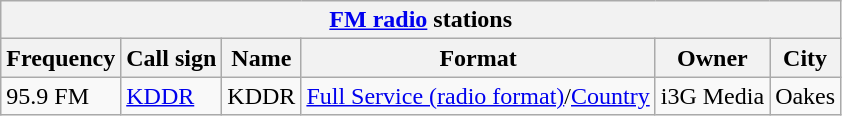<table class="wikitable">
<tr>
<th align="center" colspan="6"><strong><a href='#'>FM radio</a> stations</strong></th>
</tr>
<tr>
<th>Frequency</th>
<th>Call sign</th>
<th>Name</th>
<th>Format</th>
<th>Owner</th>
<th>City</th>
</tr>
<tr>
<td>95.9 FM</td>
<td><a href='#'>KDDR</a></td>
<td>KDDR</td>
<td><a href='#'>Full Service (radio format)</a>/<a href='#'>Country</a></td>
<td>i3G Media</td>
<td>Oakes</td>
</tr>
</table>
